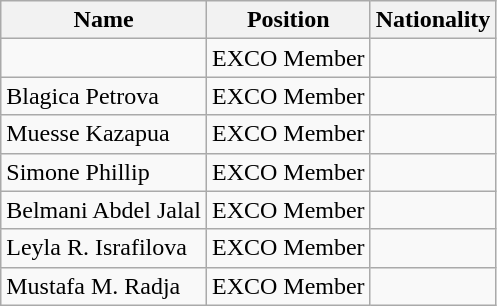<table class="wikitable sortable">
<tr>
<th>Name</th>
<th>Position</th>
<th>Nationality</th>
</tr>
<tr>
<td></td>
<td>EXCO Member</td>
<td></td>
</tr>
<tr>
<td>Blagica Petrova</td>
<td>EXCO Member</td>
<td></td>
</tr>
<tr>
<td>Muesse Kazapua</td>
<td>EXCO Member</td>
<td></td>
</tr>
<tr>
<td>Simone Phillip</td>
<td>EXCO Member</td>
<td></td>
</tr>
<tr>
<td>Belmani Abdel Jalal</td>
<td>EXCO Member</td>
<td></td>
</tr>
<tr>
<td>Leyla R. Israfilova</td>
<td>EXCO Member</td>
<td></td>
</tr>
<tr>
<td>Mustafa M. Radja</td>
<td>EXCO Member</td>
<td></td>
</tr>
</table>
